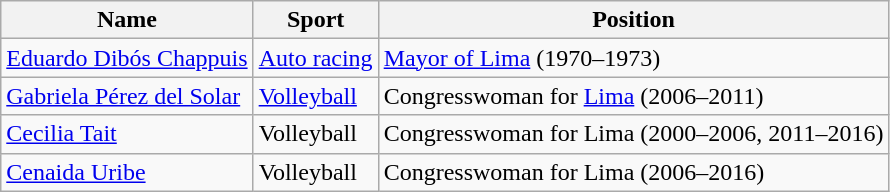<table class="wikitable sortable">
<tr>
<th>Name</th>
<th>Sport</th>
<th>Position</th>
</tr>
<tr>
<td data-sort-value="Dibós Chappuis,Eduardo"><a href='#'>Eduardo Dibós Chappuis</a></td>
<td><a href='#'>Auto racing</a></td>
<td><a href='#'>Mayor of Lima</a> (1970–1973)</td>
</tr>
<tr>
<td data-sort-value="Pérez del Solar,Gabriela"><a href='#'>Gabriela Pérez del Solar</a></td>
<td><a href='#'>Volleyball</a></td>
<td>Congresswoman for <a href='#'>Lima</a> (2006–2011)</td>
</tr>
<tr>
<td data-sort-value="Tait,Cecilia"><a href='#'>Cecilia Tait</a></td>
<td>Volleyball</td>
<td>Congresswoman for Lima (2000–2006, 2011–2016)</td>
</tr>
<tr>
<td data-sort-value="Uribe,Cenaida"><a href='#'>Cenaida Uribe</a></td>
<td>Volleyball</td>
<td>Congresswoman for Lima (2006–2016)</td>
</tr>
</table>
